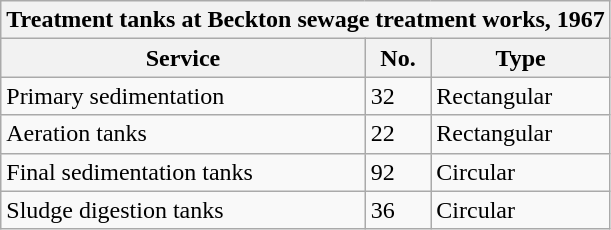<table class="wikitable">
<tr>
<th colspan="3">Treatment tanks at Beckton sewage treatment works, 1967</th>
</tr>
<tr>
<th>Service</th>
<th>No.</th>
<th>Type</th>
</tr>
<tr>
<td>Primary sedimentation</td>
<td>32</td>
<td>Rectangular</td>
</tr>
<tr>
<td>Aeration tanks</td>
<td>22</td>
<td>Rectangular</td>
</tr>
<tr>
<td>Final sedimentation tanks</td>
<td>92</td>
<td>Circular</td>
</tr>
<tr>
<td>Sludge digestion tanks</td>
<td>36</td>
<td>Circular</td>
</tr>
</table>
